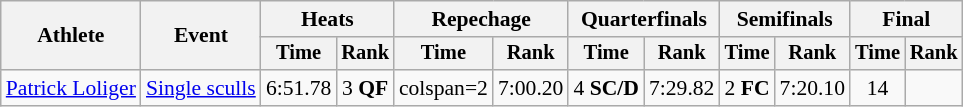<table class="wikitable" style="font-size:90%">
<tr>
<th rowspan="2">Athlete</th>
<th rowspan="2">Event</th>
<th colspan="2">Heats</th>
<th colspan="2">Repechage</th>
<th colspan=2>Quarterfinals</th>
<th colspan="2">Semifinals</th>
<th colspan="2">Final</th>
</tr>
<tr style="font-size:95%">
<th>Time</th>
<th>Rank</th>
<th>Time</th>
<th>Rank</th>
<th>Time</th>
<th>Rank</th>
<th>Time</th>
<th>Rank</th>
<th>Time</th>
<th>Rank</th>
</tr>
<tr align=center>
<td align=left><a href='#'>Patrick Loliger</a></td>
<td align=left><a href='#'>Single sculls</a></td>
<td>6:51.78</td>
<td>3 <strong>QF</strong></td>
<td>colspan=2 </td>
<td>7:00.20</td>
<td>4 <strong>SC/D</strong></td>
<td>7:29.82</td>
<td>2 <strong>FC</strong></td>
<td>7:20.10</td>
<td>14</td>
</tr>
</table>
